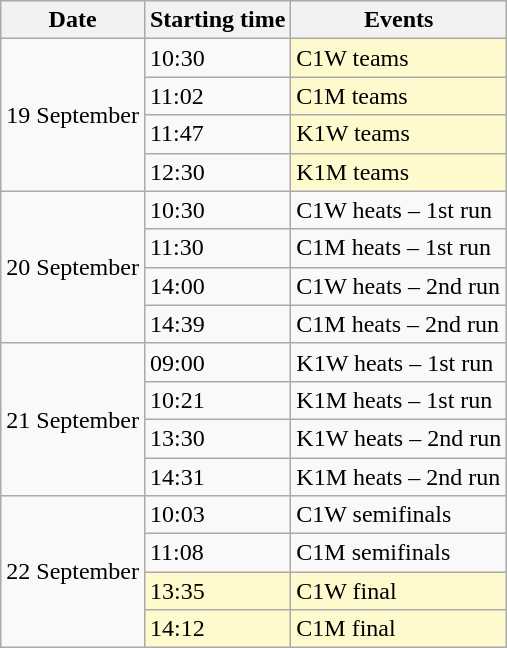<table class="wikitable">
<tr>
<th>Date</th>
<th>Starting time</th>
<th>Events</th>
</tr>
<tr>
<td rowspan=4>19 September</td>
<td>10:30</td>
<td bgcolor=lemonchiffon>C1W teams</td>
</tr>
<tr>
<td>11:02</td>
<td bgcolor=lemonchiffon>C1M teams</td>
</tr>
<tr>
<td>11:47</td>
<td bgcolor=lemonchiffon>K1W teams</td>
</tr>
<tr>
<td>12:30</td>
<td bgcolor=lemonchiffon>K1M teams</td>
</tr>
<tr>
<td rowspan=4>20 September</td>
<td>10:30</td>
<td>C1W heats – 1st run</td>
</tr>
<tr>
<td>11:30</td>
<td>C1M heats – 1st run</td>
</tr>
<tr>
<td>14:00</td>
<td>C1W heats – 2nd run</td>
</tr>
<tr>
<td>14:39</td>
<td>C1M heats – 2nd run</td>
</tr>
<tr>
<td rowspan=4>21 September</td>
<td>09:00</td>
<td>K1W heats – 1st run</td>
</tr>
<tr>
<td>10:21</td>
<td>K1M heats – 1st run</td>
</tr>
<tr>
<td>13:30</td>
<td>K1W heats – 2nd run</td>
</tr>
<tr>
<td>14:31</td>
<td>K1M heats – 2nd run</td>
</tr>
<tr>
<td rowspan=4>22 September</td>
<td>10:03</td>
<td>C1W semifinals</td>
</tr>
<tr>
<td>11:08</td>
<td>C1M semifinals</td>
</tr>
<tr bgcolor=lemonchiffon>
<td>13:35</td>
<td>C1W final</td>
</tr>
<tr bgcolor=lemonchiffon>
<td>14:12</td>
<td>C1M final</td>
</tr>
</table>
